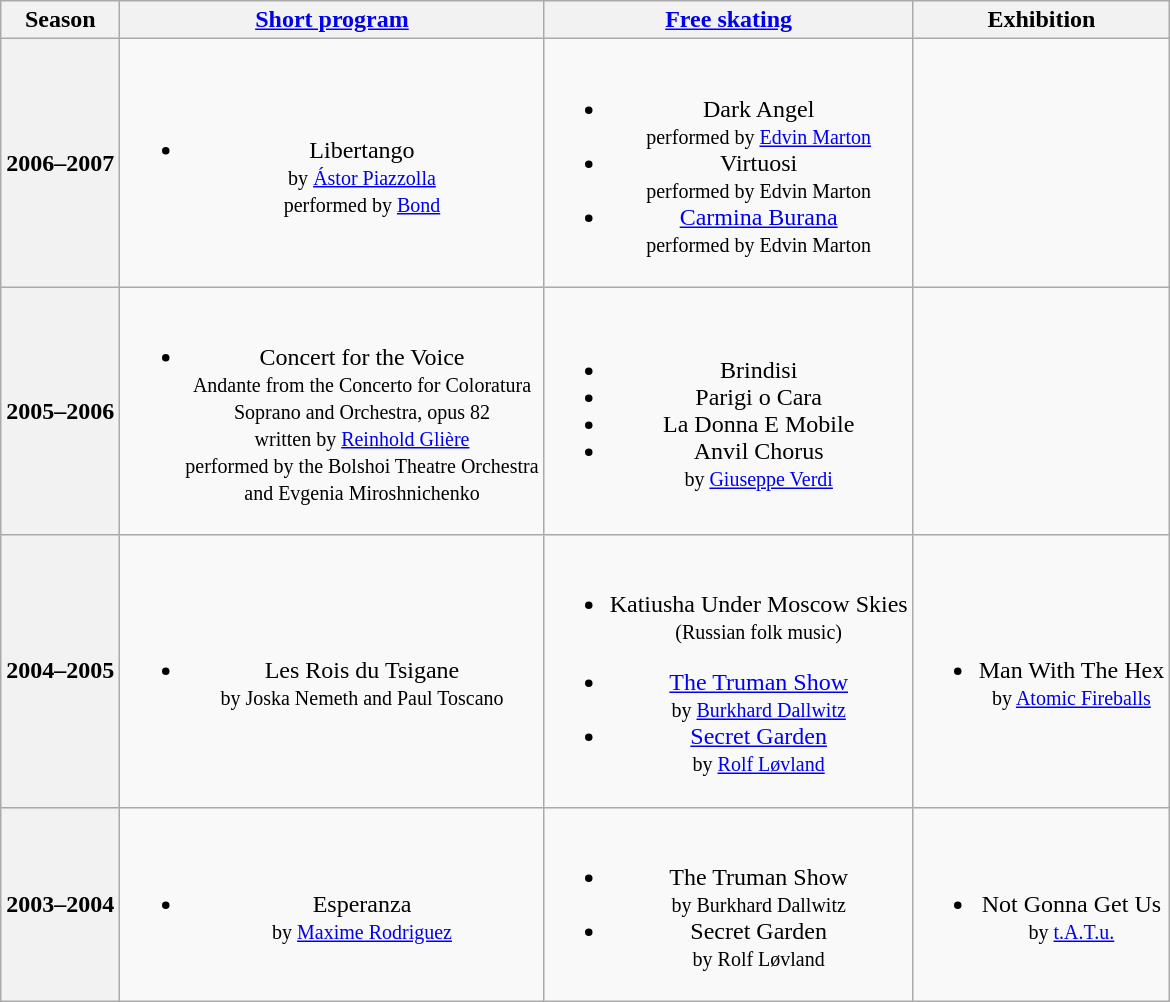<table class="wikitable" style="text-align:center">
<tr>
<th>Season</th>
<th><a href='#'>Short program</a></th>
<th><a href='#'>Free skating</a></th>
<th>Exhibition</th>
</tr>
<tr>
<th>2006–2007 <br> </th>
<td><br><ul><li>Libertango <br><small> by <a href='#'>Ástor Piazzolla</a> <br> performed by <a href='#'>Bond</a></small></li></ul></td>
<td><br><ul><li>Dark Angel <br><small> performed by <a href='#'>Edvin Marton</a> </small></li><li>Virtuosi <br><small> performed by Edvin Marton </small></li><li><a href='#'>Carmina Burana</a> <br><small> performed by Edvin Marton </small></li></ul></td>
<td></td>
</tr>
<tr>
<th>2005–2006 <br> </th>
<td><br><ul><li>Concert for the Voice <br><small>Andante from the Concerto for Coloratura <br> Soprano and Orchestra, opus 82 <br> written by <a href='#'>Reinhold Glière</a> <br> performed by the Bolshoi Theatre Orchestra<br> and Evgenia Miroshnichenko </small></li></ul></td>
<td><br><ul><li>Brindisi</li><li>Parigi o Cara</li><li>La Donna E Mobile</li><li>Anvil Chorus <br><small>by <a href='#'>Giuseppe Verdi</a></small></li></ul></td>
<td></td>
</tr>
<tr>
<th>2004–2005 <br> </th>
<td><br><ul><li>Les Rois du Tsigane <br><small> by Joska Nemeth and Paul Toscano </small></li></ul></td>
<td><br><ul><li>Katiusha Under Moscow Skies <br><small> (Russian folk music) </small></li></ul><ul><li><a href='#'>The Truman Show</a> <br><small> by <a href='#'>Burkhard Dallwitz</a></small></li><li><a href='#'>Secret Garden</a> <br><small> by <a href='#'>Rolf Løvland</a></small></li></ul></td>
<td><br><ul><li>Man With The Hex <br><small> by <a href='#'>Atomic Fireballs</a> </small></li></ul></td>
</tr>
<tr>
<th>2003–2004 <br> </th>
<td><br><ul><li>Esperanza <br><small> by <a href='#'>Maxime Rodriguez</a> </small></li></ul></td>
<td><br><ul><li>The Truman Show <br><small> by Burkhard Dallwitz </small></li><li>Secret Garden <br><small> by Rolf Løvland </small></li></ul></td>
<td><br><ul><li>Not Gonna Get Us <br><small> by <a href='#'>t.A.T.u.</a> </small></li></ul></td>
</tr>
</table>
